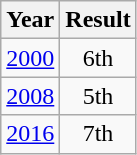<table class="wikitable" style="text-align:center">
<tr>
<th>Year</th>
<th>Result</th>
</tr>
<tr>
<td><a href='#'>2000</a></td>
<td>6th</td>
</tr>
<tr>
<td><a href='#'>2008</a></td>
<td>5th</td>
</tr>
<tr>
<td><a href='#'>2016</a></td>
<td>7th</td>
</tr>
</table>
